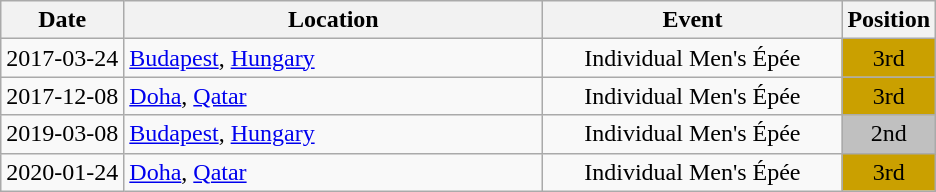<table class="wikitable" style="text-align:center;">
<tr>
<th>Date</th>
<th style="width:17em">Location</th>
<th style="width:12em">Event</th>
<th>Position</th>
</tr>
<tr>
<td>2017-03-24</td>
<td rowspan="1" align="left"> <a href='#'>Budapest</a>, <a href='#'>Hungary</a></td>
<td>Individual Men's Épée</td>
<td bgcolor="caramel">3rd</td>
</tr>
<tr>
<td rowspan="1">2017-12-08</td>
<td rowspan="1" align="left"> <a href='#'>Doha</a>, <a href='#'>Qatar</a></td>
<td>Individual Men's Épée</td>
<td bgcolor="caramel">3rd</td>
</tr>
<tr>
<td>2019-03-08</td>
<td rowspan="1" align="left"> <a href='#'>Budapest</a>, <a href='#'>Hungary</a></td>
<td>Individual Men's Épée</td>
<td bgcolor="silver">2nd</td>
</tr>
<tr>
<td>2020-01-24</td>
<td rowspan="1" align="left"> <a href='#'>Doha</a>, <a href='#'>Qatar</a></td>
<td>Individual Men's Épée</td>
<td bgcolor="caramel">3rd</td>
</tr>
</table>
